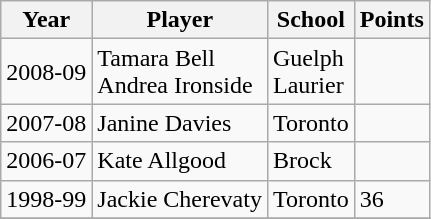<table class="wikitable">
<tr>
<th>Year</th>
<th>  Player  </th>
<th>School</th>
<th>Points</th>
</tr>
<tr>
<td>2008-09</td>
<td>Tamara Bell<br>Andrea Ironside</td>
<td>Guelph<br>Laurier</td>
<td></td>
</tr>
<tr>
<td>2007-08</td>
<td>Janine Davies</td>
<td>Toronto</td>
<td></td>
</tr>
<tr>
<td>2006-07</td>
<td>Kate Allgood</td>
<td>Brock</td>
<td></td>
</tr>
<tr>
<td>1998-99</td>
<td>Jackie Cherevaty</td>
<td>Toronto</td>
<td>36</td>
</tr>
<tr>
</tr>
</table>
